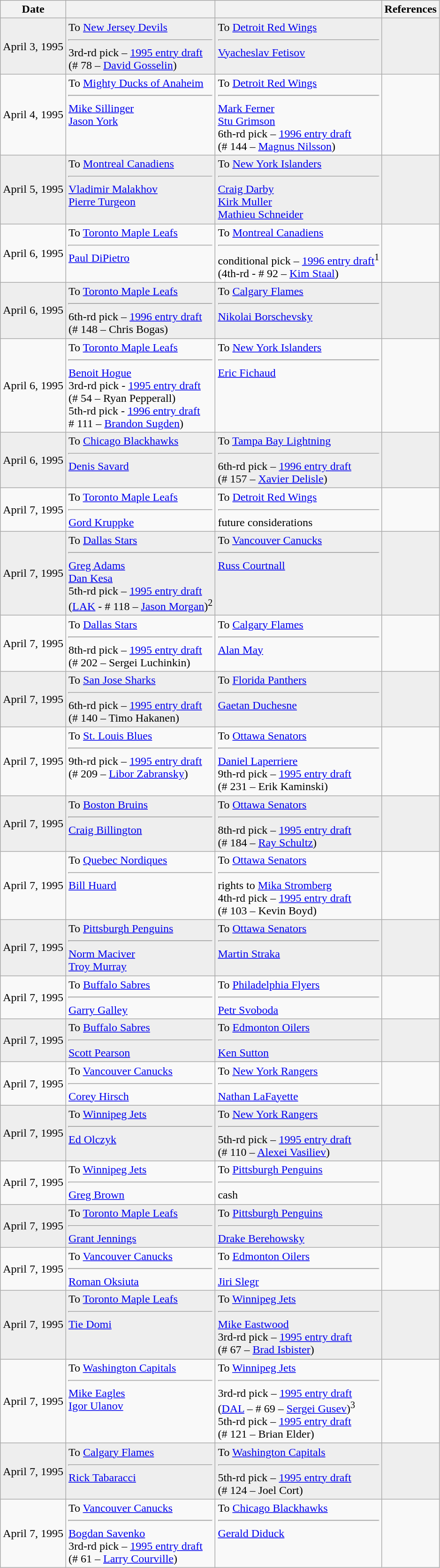<table class="wikitable">
<tr>
<th>Date</th>
<th></th>
<th></th>
<th>References</th>
</tr>
<tr bgcolor="#eeeeee">
<td>April 3, 1995</td>
<td valign="top">To <a href='#'>New Jersey Devils</a><hr>3rd-rd pick – <a href='#'>1995 entry draft</a><br>(# 78 – <a href='#'>David Gosselin</a>)</td>
<td valign="top">To <a href='#'>Detroit Red Wings</a><hr><a href='#'>Vyacheslav Fetisov</a></td>
<td></td>
</tr>
<tr>
<td>April 4, 1995</td>
<td valign="top">To <a href='#'>Mighty Ducks of Anaheim</a><hr><a href='#'>Mike Sillinger</a><br><a href='#'>Jason York</a></td>
<td valign="top">To <a href='#'>Detroit Red Wings</a><hr><a href='#'>Mark Ferner</a><br><a href='#'>Stu Grimson</a><br>6th-rd pick – <a href='#'>1996 entry draft</a><br>(# 144 – <a href='#'>Magnus Nilsson</a>)</td>
<td></td>
</tr>
<tr bgcolor="#eeeeee">
<td>April 5, 1995</td>
<td valign="top">To <a href='#'>Montreal Canadiens</a><hr><a href='#'>Vladimir Malakhov</a><br><a href='#'>Pierre Turgeon</a></td>
<td valign="top">To <a href='#'>New York Islanders</a><hr><a href='#'>Craig Darby</a><br><a href='#'>Kirk Muller</a><br><a href='#'>Mathieu Schneider</a></td>
<td></td>
</tr>
<tr>
<td>April 6, 1995</td>
<td valign="top">To <a href='#'>Toronto Maple Leafs</a><hr><a href='#'>Paul DiPietro</a></td>
<td valign="top">To <a href='#'>Montreal Canadiens</a><hr>conditional pick – <a href='#'>1996 entry draft</a><sup>1</sup><br>(4th-rd - # 92 – <a href='#'>Kim Staal</a>)</td>
<td></td>
</tr>
<tr bgcolor="#eeeeee">
<td>April 6, 1995</td>
<td valign="top">To <a href='#'>Toronto Maple Leafs</a><hr>6th-rd pick – <a href='#'>1996 entry draft</a><br>(# 148 – Chris Bogas)</td>
<td valign="top">To <a href='#'>Calgary Flames</a><hr><a href='#'>Nikolai Borschevsky</a></td>
<td></td>
</tr>
<tr>
<td>April 6, 1995</td>
<td valign="top">To <a href='#'>Toronto Maple Leafs</a><hr><a href='#'>Benoit Hogue</a><br>3rd-rd pick - <a href='#'>1995 entry draft</a><br>(# 54 – Ryan Pepperall)<br>5th-rd pick - <a href='#'>1996 entry draft</a><br># 111 – <a href='#'>Brandon Sugden</a>)</td>
<td valign="top">To <a href='#'>New York Islanders</a><hr><a href='#'>Eric Fichaud</a></td>
<td></td>
</tr>
<tr bgcolor="#eeeeee">
<td>April 6, 1995</td>
<td valign="top">To <a href='#'>Chicago Blackhawks</a><hr><a href='#'>Denis Savard</a></td>
<td valign="top">To <a href='#'>Tampa Bay Lightning</a><hr>6th-rd pick – <a href='#'>1996 entry draft</a><br>(# 157 – <a href='#'>Xavier Delisle</a>)</td>
<td></td>
</tr>
<tr>
<td>April 7, 1995</td>
<td valign="top">To <a href='#'>Toronto Maple Leafs</a><hr><a href='#'>Gord Kruppke</a></td>
<td valign="top">To <a href='#'>Detroit Red Wings</a><hr>future considerations</td>
<td></td>
</tr>
<tr bgcolor="#eeeeee">
<td>April 7, 1995</td>
<td valign="top">To <a href='#'>Dallas Stars</a><hr><a href='#'>Greg Adams</a><br><a href='#'>Dan Kesa</a><br>5th-rd pick – <a href='#'>1995 entry draft</a><br>(<a href='#'>LAK</a> - # 118 – <a href='#'>Jason Morgan</a>)<sup>2</sup></td>
<td valign="top">To <a href='#'>Vancouver Canucks</a><hr><a href='#'>Russ Courtnall</a></td>
<td></td>
</tr>
<tr>
<td>April 7, 1995</td>
<td valign="top">To <a href='#'>Dallas Stars</a><hr>8th-rd pick – <a href='#'>1995 entry draft</a><br>(# 202 – Sergei Luchinkin)</td>
<td valign="top">To <a href='#'>Calgary Flames</a><hr><a href='#'>Alan May</a></td>
<td></td>
</tr>
<tr bgcolor="#eeeeee">
<td>April 7, 1995</td>
<td valign="top">To <a href='#'>San Jose Sharks</a><hr>6th-rd pick – <a href='#'>1995 entry draft</a><br>(# 140 – Timo Hakanen)</td>
<td valign="top">To <a href='#'>Florida Panthers</a><hr><a href='#'>Gaetan Duchesne</a></td>
<td></td>
</tr>
<tr>
<td>April 7, 1995</td>
<td valign="top">To <a href='#'>St. Louis Blues</a><hr>9th-rd pick – <a href='#'>1995 entry draft</a><br>(# 209 – <a href='#'>Libor Zabransky</a>)</td>
<td valign="top">To <a href='#'>Ottawa Senators</a><hr><a href='#'>Daniel Laperriere</a><br>9th-rd pick – <a href='#'>1995 entry draft</a><br>(# 231 – Erik Kaminski)</td>
<td></td>
</tr>
<tr bgcolor="#eeeeee">
<td>April 7, 1995</td>
<td valign="top">To <a href='#'>Boston Bruins</a><hr><a href='#'>Craig Billington</a></td>
<td valign="top">To <a href='#'>Ottawa Senators</a><hr>8th-rd pick – <a href='#'>1995 entry draft</a><br>(# 184 – <a href='#'>Ray Schultz</a>)</td>
<td></td>
</tr>
<tr>
<td>April 7, 1995</td>
<td valign="top">To <a href='#'>Quebec Nordiques</a><hr><a href='#'>Bill Huard</a></td>
<td valign="top">To <a href='#'>Ottawa Senators</a><hr>rights to <a href='#'>Mika Stromberg</a><br>4th-rd pick – <a href='#'>1995 entry draft</a><br>(# 103 – Kevin Boyd)</td>
<td></td>
</tr>
<tr bgcolor="#eeeeee">
<td>April 7, 1995</td>
<td valign="top">To <a href='#'>Pittsburgh Penguins</a><hr><a href='#'>Norm Maciver</a><br><a href='#'>Troy Murray</a></td>
<td valign="top">To <a href='#'>Ottawa Senators</a><hr><a href='#'>Martin Straka</a></td>
<td></td>
</tr>
<tr>
<td>April 7, 1995</td>
<td valign="top">To <a href='#'>Buffalo Sabres</a><hr><a href='#'>Garry Galley</a></td>
<td valign="top">To <a href='#'>Philadelphia Flyers</a><hr><a href='#'>Petr Svoboda</a></td>
<td></td>
</tr>
<tr bgcolor="#eeeeee">
<td>April 7, 1995</td>
<td valign="top">To <a href='#'>Buffalo Sabres</a><hr><a href='#'>Scott Pearson</a></td>
<td valign="top">To <a href='#'>Edmonton Oilers</a><hr><a href='#'>Ken Sutton</a></td>
<td></td>
</tr>
<tr>
<td>April 7, 1995</td>
<td valign="top">To <a href='#'>Vancouver Canucks</a><hr><a href='#'>Corey Hirsch</a></td>
<td valign="top">To <a href='#'>New York Rangers</a><hr><a href='#'>Nathan LaFayette</a></td>
<td></td>
</tr>
<tr bgcolor="#eeeeee">
<td>April 7, 1995</td>
<td valign="top">To <a href='#'>Winnipeg Jets</a><hr><a href='#'>Ed Olczyk</a></td>
<td valign="top">To <a href='#'>New York Rangers</a><hr>5th-rd pick – <a href='#'>1995 entry draft</a><br>(# 110 – <a href='#'>Alexei Vasiliev</a>)</td>
<td></td>
</tr>
<tr>
<td>April 7, 1995</td>
<td valign="top">To <a href='#'>Winnipeg Jets</a><hr><a href='#'>Greg Brown</a></td>
<td valign="top">To <a href='#'>Pittsburgh Penguins</a><hr>cash</td>
<td></td>
</tr>
<tr bgcolor="#eeeeee">
<td>April 7, 1995</td>
<td valign="top">To <a href='#'>Toronto Maple Leafs</a><hr><a href='#'>Grant Jennings</a></td>
<td valign="top">To <a href='#'>Pittsburgh Penguins</a><hr><a href='#'>Drake Berehowsky</a></td>
<td></td>
</tr>
<tr>
<td>April 7, 1995</td>
<td valign="top">To <a href='#'>Vancouver Canucks</a><hr><a href='#'>Roman Oksiuta</a></td>
<td valign="top">To <a href='#'>Edmonton Oilers</a><hr><a href='#'>Jiri Slegr</a></td>
<td></td>
</tr>
<tr bgcolor="#eeeeee">
<td>April 7, 1995</td>
<td valign="top">To <a href='#'>Toronto Maple Leafs</a><hr><a href='#'>Tie Domi</a></td>
<td valign="top">To <a href='#'>Winnipeg Jets</a><hr><a href='#'>Mike Eastwood</a><br>3rd-rd pick – <a href='#'>1995 entry draft</a><br>(# 67 – <a href='#'>Brad Isbister</a>)</td>
<td></td>
</tr>
<tr>
<td>April 7, 1995</td>
<td valign="top">To <a href='#'>Washington Capitals</a><hr><a href='#'>Mike Eagles</a><br><a href='#'>Igor Ulanov</a></td>
<td valign="top">To <a href='#'>Winnipeg Jets</a><hr>3rd-rd pick – <a href='#'>1995 entry draft</a><br>(<a href='#'>DAL</a> – # 69 – <a href='#'>Sergei Gusev</a>)<sup>3</sup><br>5th-rd pick – <a href='#'>1995 entry draft</a><br>(# 121 – Brian Elder)</td>
<td></td>
</tr>
<tr bgcolor="#eeeeee">
<td>April 7, 1995</td>
<td valign="top">To <a href='#'>Calgary Flames</a><hr><a href='#'>Rick Tabaracci</a></td>
<td valign="top">To <a href='#'>Washington Capitals</a><hr>5th-rd pick – <a href='#'>1995 entry draft</a><br>(# 124 – Joel Cort)</td>
<td></td>
</tr>
<tr>
<td>April 7, 1995</td>
<td valign="top">To <a href='#'>Vancouver Canucks</a><hr><a href='#'>Bogdan Savenko</a><br>3rd-rd pick – <a href='#'>1995 entry draft</a><br>(# 61 – <a href='#'>Larry Courville</a>)</td>
<td valign="top">To <a href='#'>Chicago Blackhawks</a><hr><a href='#'>Gerald Diduck</a></td>
<td></td>
</tr>
</table>
